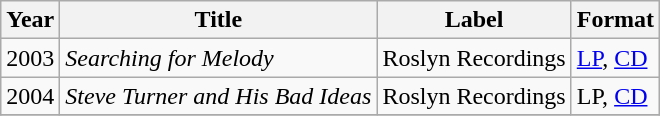<table class="wikitable">
<tr>
<th><strong>Year</strong></th>
<th><strong>Title</strong></th>
<th><strong>Label</strong></th>
<th><strong>Format</strong></th>
</tr>
<tr>
<td>2003</td>
<td><em>Searching for Melody</em></td>
<td>Roslyn Recordings</td>
<td><a href='#'>LP</a>, <a href='#'>CD</a></td>
</tr>
<tr>
<td>2004</td>
<td><em>Steve Turner and His Bad Ideas</em></td>
<td>Roslyn Recordings</td>
<td>LP, <a href='#'>CD</a></td>
</tr>
<tr>
</tr>
</table>
